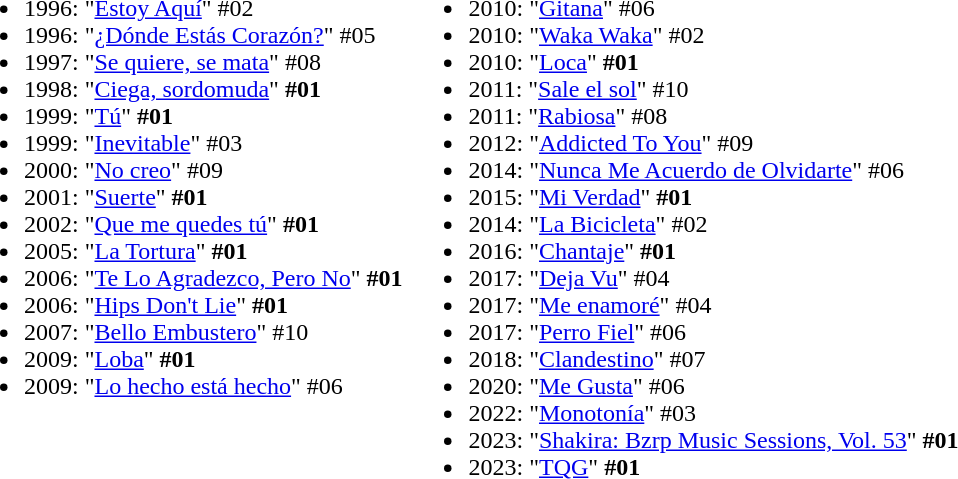<table border="0">
<tr>
<td><div><br><table>
<tr>
<td valign="top"><br><ul><li>1996: "<a href='#'>Estoy Aquí</a>" #02</li><li>1996: "<a href='#'>¿Dónde Estás Corazón?</a>" #05</li><li>1997: "<a href='#'>Se quiere, se mata</a>" #08</li><li>1998: "<a href='#'>Ciega, sordomuda</a>" <strong>#01</strong></li><li>1999: "<a href='#'>Tú</a>" <strong>#01</strong></li><li>1999: "<a href='#'>Inevitable</a>" #03</li><li>2000: "<a href='#'>No creo</a>" #09</li><li>2001: "<a href='#'>Suerte</a>" <strong>#01</strong></li><li>2002: "<a href='#'>Que me quedes tú</a>" <strong>#01</strong></li><li>2005: "<a href='#'>La Tortura</a>" <strong>#01</strong></li><li>2006: "<a href='#'>Te Lo Agradezco, Pero No</a>" <strong>#01</strong></li><li>2006: "<a href='#'>Hips Don't Lie</a>" <strong>#01</strong></li><li>2007: "<a href='#'>Bello Embustero</a>" #10</li><li>2009: "<a href='#'>Loba</a>" <strong>#01</strong></li><li>2009: "<a href='#'>Lo hecho está hecho</a>" #06</li></ul></td>
<td valign="top"><br><ul><li>2010: "<a href='#'>Gitana</a>" #06</li><li>2010: "<a href='#'>Waka Waka</a>" #02</li><li>2010: "<a href='#'>Loca</a>" <strong>#01</strong></li><li>2011: "<a href='#'>Sale el sol</a>" #10</li><li>2011: "<a href='#'>Rabiosa</a>" #08</li><li>2012: "<a href='#'>Addicted To You</a>" #09</li><li>2014: "<a href='#'>Nunca Me Acuerdo de Olvidarte</a>" #06</li><li>2015: "<a href='#'>Mi Verdad</a>" <strong>#01</strong></li><li>2014: "<a href='#'>La Bicicleta</a>" #02</li><li>2016: "<a href='#'>Chantaje</a>" <strong>#01</strong></li><li>2017: "<a href='#'>Deja Vu</a>" #04</li><li>2017: "<a href='#'>Me enamoré</a>" #04</li><li>2017: "<a href='#'>Perro Fiel</a>" #06</li><li>2018: "<a href='#'>Clandestino</a>" #07</li><li>2020: "<a href='#'>Me Gusta</a>" #06</li><li>2022: "<a href='#'>Monotonía</a>" #03</li><li>2023: "<a href='#'>Shakira: Bzrp Music Sessions, Vol. 53</a>" <strong>#01</strong></li><li>2023: "<a href='#'>TQG</a>" <strong>#01</strong></li></ul></td>
</tr>
</table>
</div></td>
</tr>
</table>
